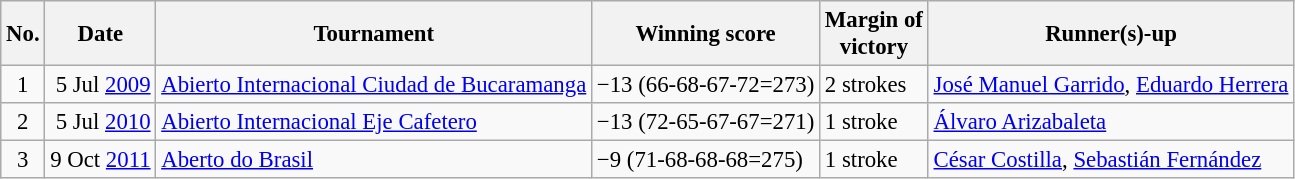<table class="wikitable" style="font-size:95%;">
<tr>
<th>No.</th>
<th>Date</th>
<th>Tournament</th>
<th>Winning score</th>
<th>Margin of<br>victory</th>
<th>Runner(s)-up</th>
</tr>
<tr>
<td align=center>1</td>
<td align=right>5 Jul <a href='#'>2009</a></td>
<td><a href='#'>Abierto Internacional Ciudad de Bucaramanga</a></td>
<td>−13 (66-68-67-72=273)</td>
<td>2 strokes</td>
<td> <a href='#'>José Manuel Garrido</a>,  <a href='#'>Eduardo Herrera</a></td>
</tr>
<tr>
<td align=center>2</td>
<td align=right>5 Jul <a href='#'>2010</a></td>
<td><a href='#'>Abierto Internacional Eje Cafetero</a></td>
<td>−13 (72-65-67-67=271)</td>
<td>1 stroke</td>
<td> <a href='#'>Álvaro Arizabaleta</a></td>
</tr>
<tr>
<td align=center>3</td>
<td align=right>9 Oct <a href='#'>2011</a></td>
<td><a href='#'>Aberto do Brasil</a></td>
<td>−9 (71-68-68-68=275)</td>
<td>1 stroke</td>
<td> <a href='#'>César Costilla</a>,  <a href='#'>Sebastián Fernández</a></td>
</tr>
</table>
